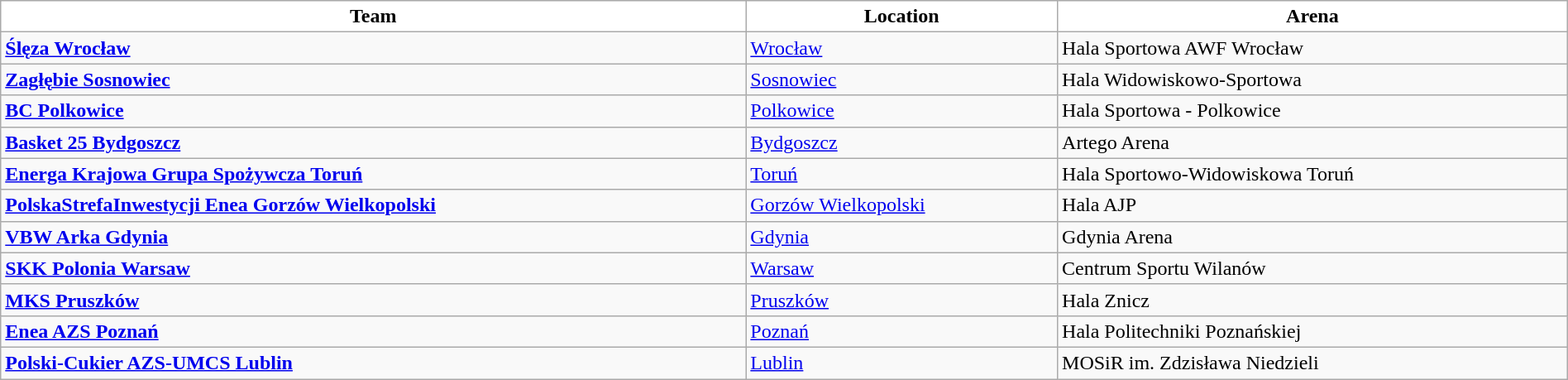<table class="wikitable" style="width:100%; text-align:left">
<tr>
<th style="background:white">Team</th>
<th style="background:white">Location</th>
<th style="background:white">Arena</th>
</tr>
<tr>
<td><strong><a href='#'>Ślęza Wrocław</a></strong></td>
<td><a href='#'>Wrocław</a></td>
<td>Hala Sportowa AWF Wrocław</td>
</tr>
<tr>
<td><strong><a href='#'>Zagłębie Sosnowiec</a></strong></td>
<td><a href='#'>Sosnowiec</a></td>
<td>Hala Widowiskowo-Sportowa</td>
</tr>
<tr>
<td><strong><a href='#'>BC Polkowice</a></strong></td>
<td><a href='#'>Polkowice</a></td>
<td>Hala Sportowa - Polkowice</td>
</tr>
<tr>
<td><strong><a href='#'>Basket 25 Bydgoszcz</a></strong></td>
<td><a href='#'>Bydgoszcz</a></td>
<td>Artego Arena</td>
</tr>
<tr>
<td><strong><a href='#'>Energa Krajowa Grupa Spożywcza Toruń</a></strong></td>
<td><a href='#'>Toruń</a></td>
<td>Hala Sportowo-Widowiskowa Toruń</td>
</tr>
<tr>
<td><strong><a href='#'>PolskaStrefaInwestycji Enea Gorzów Wielkopolski</a></strong></td>
<td><a href='#'>Gorzów Wielkopolski</a></td>
<td>Hala AJP</td>
</tr>
<tr>
<td><strong><a href='#'>VBW Arka Gdynia</a></strong></td>
<td><a href='#'>Gdynia</a></td>
<td>Gdynia Arena</td>
</tr>
<tr>
<td><strong><a href='#'>SKK Polonia Warsaw</a></strong></td>
<td><a href='#'>Warsaw</a></td>
<td>Centrum Sportu Wilanów</td>
</tr>
<tr>
<td><strong><a href='#'>MKS Pruszków</a></strong></td>
<td><a href='#'>Pruszków</a></td>
<td>Hala Znicz</td>
</tr>
<tr>
<td><strong><a href='#'>Enea AZS Poznań</a></strong></td>
<td><a href='#'>Poznań</a></td>
<td>Hala Politechniki Poznańskiej</td>
</tr>
<tr>
<td><strong><a href='#'>Polski-Cukier AZS-UMCS Lublin</a></strong></td>
<td><a href='#'>Lublin</a></td>
<td>MOSiR im. Zdzisława Niedzieli</td>
</tr>
</table>
